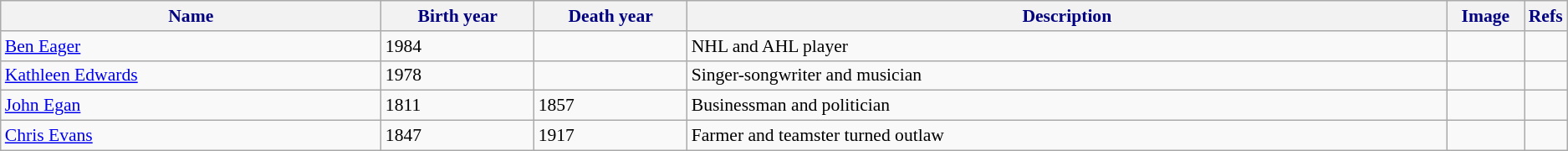<table class="wikitable" style="font-size:90%;">
<tr>
<th style="background-color:#f2f2f2; color: #000080" width="25%">Name</th>
<th style="background-color:#f2f2f2; color: #000080" width="10%">Birth year</th>
<th style="background-color:#f2f2f2; color: #000080" width="10%">Death year</th>
<th style="background-color:#f2f2f2; color: #000080" width="50%">Description</th>
<th style="background-color:#f2f2f2; color: #000080" width="5%">Image</th>
<th style="background-color:#f2f2f2; color: #000080" width="5%">Refs</th>
</tr>
<tr>
<td><a href='#'>Ben Eager</a></td>
<td>1984</td>
<td></td>
<td>NHL and AHL player</td>
<td></td>
<td></td>
</tr>
<tr>
<td><a href='#'>Kathleen Edwards</a></td>
<td>1978</td>
<td></td>
<td>Singer-songwriter and musician</td>
<td></td>
<td></td>
</tr>
<tr>
<td><a href='#'>John Egan</a></td>
<td>1811</td>
<td>1857</td>
<td>Businessman and politician</td>
<td></td>
<td></td>
</tr>
<tr>
<td><a href='#'>Chris Evans</a></td>
<td>1847</td>
<td>1917</td>
<td>Farmer and teamster turned outlaw</td>
<td></td>
<td></td>
</tr>
</table>
